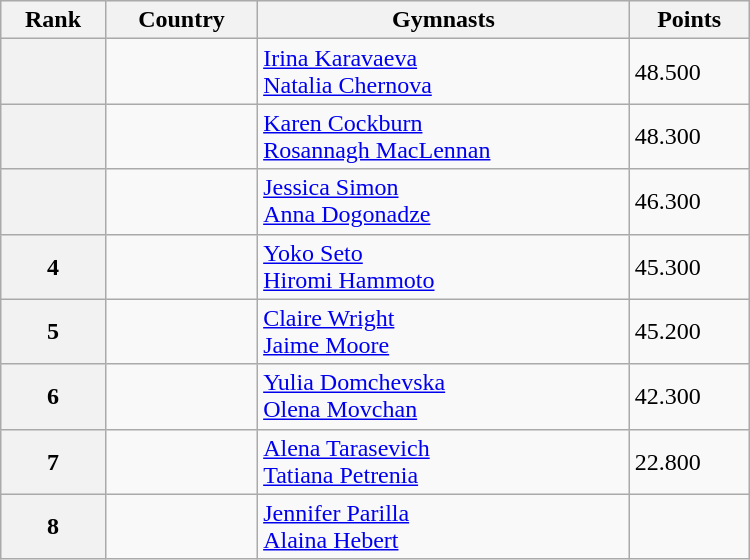<table class="wikitable" width=500>
<tr bgcolor="#efefef">
<th>Rank</th>
<th>Country</th>
<th>Gymnasts</th>
<th>Points</th>
</tr>
<tr>
<th></th>
<td></td>
<td><a href='#'>Irina Karavaeva</a> <br> <a href='#'>Natalia Chernova</a></td>
<td>48.500</td>
</tr>
<tr>
<th></th>
<td></td>
<td><a href='#'>Karen Cockburn</a><br><a href='#'>Rosannagh MacLennan</a></td>
<td>48.300</td>
</tr>
<tr>
<th></th>
<td></td>
<td><a href='#'>Jessica Simon</a><br><a href='#'>Anna Dogonadze</a></td>
<td>46.300</td>
</tr>
<tr>
<th>4</th>
<td></td>
<td><a href='#'>Yoko Seto</a><br><a href='#'>Hiromi Hammoto</a></td>
<td>45.300</td>
</tr>
<tr>
<th>5</th>
<td></td>
<td><a href='#'>Claire Wright</a><br><a href='#'>Jaime Moore</a></td>
<td>45.200</td>
</tr>
<tr>
<th>6</th>
<td></td>
<td><a href='#'>Yulia Domchevska</a><br><a href='#'>Olena Movchan</a></td>
<td>42.300</td>
</tr>
<tr>
<th>7</th>
<td></td>
<td><a href='#'>Alena Tarasevich</a><br><a href='#'>Tatiana Petrenia</a></td>
<td>22.800</td>
</tr>
<tr>
<th>8</th>
<td></td>
<td><a href='#'>Jennifer Parilla</a><br><a href='#'>Alaina Hebert</a></td>
<td></td>
</tr>
</table>
